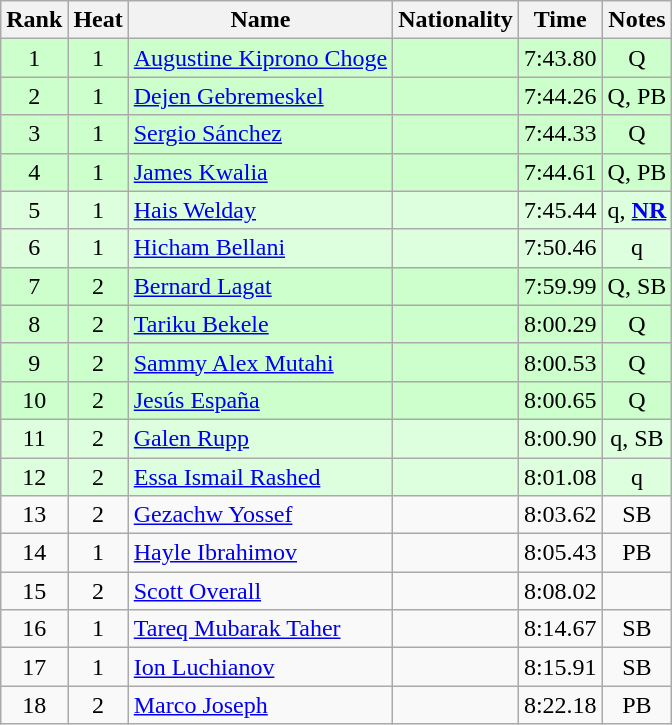<table class="wikitable sortable" style="text-align:center">
<tr>
<th>Rank</th>
<th>Heat</th>
<th>Name</th>
<th>Nationality</th>
<th>Time</th>
<th>Notes</th>
</tr>
<tr bgcolor=ccffcc>
<td>1</td>
<td>1</td>
<td align=left><a href='#'>Augustine Kiprono Choge</a></td>
<td align=left></td>
<td>7:43.80</td>
<td>Q</td>
</tr>
<tr bgcolor=ccffcc>
<td>2</td>
<td>1</td>
<td align=left><a href='#'>Dejen Gebremeskel</a></td>
<td align=left></td>
<td>7:44.26</td>
<td>Q, PB</td>
</tr>
<tr bgcolor=ccffcc>
<td>3</td>
<td>1</td>
<td align=left><a href='#'>Sergio Sánchez</a></td>
<td align=left></td>
<td>7:44.33</td>
<td>Q</td>
</tr>
<tr bgcolor=ccffcc>
<td>4</td>
<td>1</td>
<td align=left><a href='#'>James Kwalia</a></td>
<td align=left></td>
<td>7:44.61</td>
<td>Q, PB</td>
</tr>
<tr bgcolor=ddffdd>
<td>5</td>
<td>1</td>
<td align=left><a href='#'>Hais Welday</a></td>
<td align=left></td>
<td>7:45.44</td>
<td>q, <strong><a href='#'>NR</a></strong></td>
</tr>
<tr bgcolor=ddffdd>
<td>6</td>
<td>1</td>
<td align=left><a href='#'>Hicham Bellani</a></td>
<td align=left></td>
<td>7:50.46</td>
<td>q</td>
</tr>
<tr bgcolor=ccffcc>
<td>7</td>
<td>2</td>
<td align=left><a href='#'>Bernard Lagat</a></td>
<td align=left></td>
<td>7:59.99</td>
<td>Q, SB</td>
</tr>
<tr bgcolor=ccffcc>
<td>8</td>
<td>2</td>
<td align=left><a href='#'>Tariku Bekele</a></td>
<td align=left></td>
<td>8:00.29</td>
<td>Q</td>
</tr>
<tr bgcolor=ccffcc>
<td>9</td>
<td>2</td>
<td align=left><a href='#'>Sammy Alex Mutahi</a></td>
<td align=left></td>
<td>8:00.53</td>
<td>Q</td>
</tr>
<tr bgcolor=ccffcc>
<td>10</td>
<td>2</td>
<td align=left><a href='#'>Jesús España</a></td>
<td align=left></td>
<td>8:00.65</td>
<td>Q</td>
</tr>
<tr bgcolor=ddffdd>
<td>11</td>
<td>2</td>
<td align=left><a href='#'>Galen Rupp</a></td>
<td align=left></td>
<td>8:00.90</td>
<td>q, SB</td>
</tr>
<tr bgcolor=ddffdd>
<td>12</td>
<td>2</td>
<td align=left><a href='#'>Essa Ismail Rashed</a></td>
<td align=left></td>
<td>8:01.08</td>
<td>q</td>
</tr>
<tr>
<td>13</td>
<td>2</td>
<td align=left><a href='#'>Gezachw Yossef</a></td>
<td align=left></td>
<td>8:03.62</td>
<td>SB</td>
</tr>
<tr>
<td>14</td>
<td>1</td>
<td align=left><a href='#'>Hayle Ibrahimov</a></td>
<td align=left></td>
<td>8:05.43</td>
<td>PB</td>
</tr>
<tr>
<td>15</td>
<td>2</td>
<td align=left><a href='#'>Scott Overall</a></td>
<td align=left></td>
<td>8:08.02</td>
<td></td>
</tr>
<tr>
<td>16</td>
<td>1</td>
<td align=left><a href='#'>Tareq Mubarak Taher</a></td>
<td align=left></td>
<td>8:14.67</td>
<td>SB</td>
</tr>
<tr>
<td>17</td>
<td>1</td>
<td align=left><a href='#'>Ion Luchianov</a></td>
<td align=left></td>
<td>8:15.91</td>
<td>SB</td>
</tr>
<tr>
<td>18</td>
<td>2</td>
<td align=left><a href='#'>Marco Joseph</a></td>
<td align=left></td>
<td>8:22.18</td>
<td>PB</td>
</tr>
</table>
